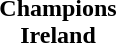<table cellspacing=0 width=100%>
<tr>
<td align=center></td>
</tr>
<tr>
<td align=center><strong>Champions<br>Ireland</strong></td>
</tr>
</table>
